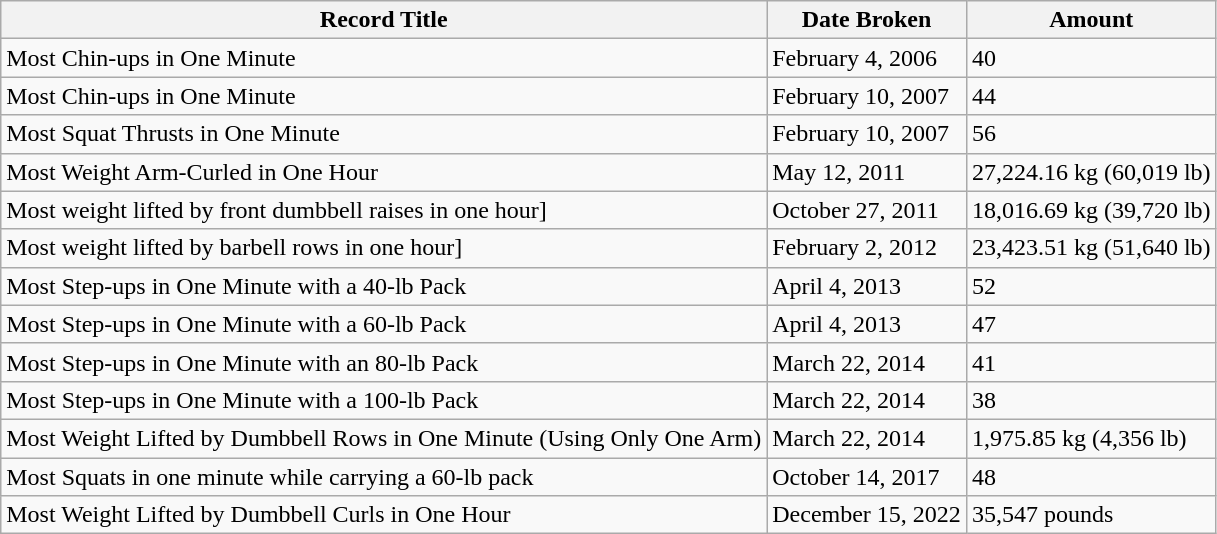<table class="wikitable">
<tr>
<th>Record Title</th>
<th>Date Broken</th>
<th>Amount</th>
</tr>
<tr>
<td>Most Chin-ups in One Minute</td>
<td>February 4, 2006</td>
<td>40</td>
</tr>
<tr>
<td>Most Chin-ups in One Minute</td>
<td>February 10, 2007</td>
<td>44</td>
</tr>
<tr>
<td>Most Squat Thrusts in One Minute</td>
<td>February 10, 2007</td>
<td>56</td>
</tr>
<tr>
<td>Most Weight Arm-Curled in One Hour</td>
<td>May 12, 2011</td>
<td>27,224.16 kg (60,019 lb)</td>
</tr>
<tr>
<td>Most weight lifted by front dumbbell raises in one hour]</td>
<td>October 27, 2011</td>
<td>18,016.69 kg (39,720 lb)</td>
</tr>
<tr>
<td>Most weight lifted by barbell rows in one hour]</td>
<td>February 2, 2012</td>
<td>23,423.51 kg (51,640 lb)</td>
</tr>
<tr>
<td>Most Step-ups in One Minute with a 40-lb Pack</td>
<td>April 4, 2013</td>
<td>52</td>
</tr>
<tr>
<td>Most Step-ups in One Minute with a 60-lb Pack</td>
<td>April 4, 2013</td>
<td>47</td>
</tr>
<tr>
<td>Most Step-ups in One Minute with an 80-lb Pack</td>
<td>March 22, 2014</td>
<td>41</td>
</tr>
<tr>
<td>Most Step-ups in One Minute with a 100-lb Pack</td>
<td>March 22, 2014</td>
<td>38</td>
</tr>
<tr>
<td>Most Weight Lifted by Dumbbell Rows in One Minute (Using Only One Arm)</td>
<td>March 22, 2014</td>
<td>1,975.85 kg (4,356 lb)</td>
</tr>
<tr>
<td>Most Squats in one minute while carrying a 60-lb pack</td>
<td>October 14, 2017</td>
<td>48</td>
</tr>
<tr>
<td>Most Weight Lifted by Dumbbell Curls in One Hour</td>
<td>December 15, 2022</td>
<td>35,547 pounds</td>
</tr>
</table>
